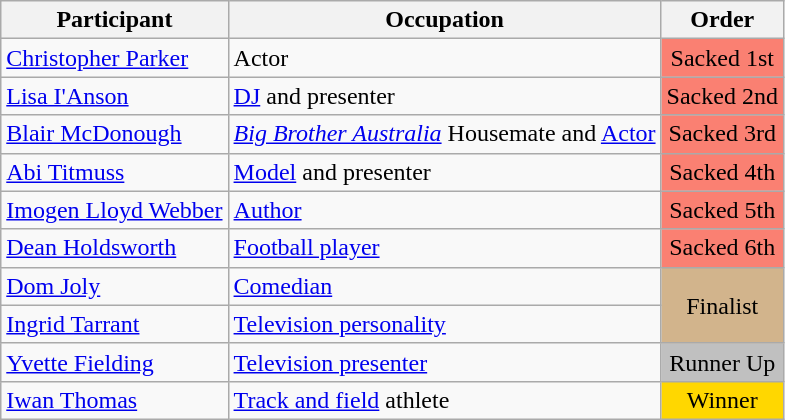<table class="wikitable">
<tr>
<th>Participant</th>
<th>Occupation</th>
<th>Order</th>
</tr>
<tr>
<td><a href='#'>Christopher Parker</a></td>
<td>Actor</td>
<td bgcolor="#FA8072" align="center">Sacked 1st</td>
</tr>
<tr>
<td><a href='#'>Lisa I'Anson</a></td>
<td><a href='#'>DJ</a> and presenter</td>
<td bgcolor="#FA8072" align="center">Sacked 2nd</td>
</tr>
<tr>
<td><a href='#'>Blair McDonough</a></td>
<td><em><a href='#'>Big Brother Australia</a></em> Housemate and <a href='#'>Actor</a></td>
<td bgcolor="#FA8072" align="center">Sacked 3rd</td>
</tr>
<tr>
<td><a href='#'>Abi Titmuss</a></td>
<td><a href='#'>Model</a> and presenter</td>
<td bgcolor="#FA8072" align="center">Sacked 4th</td>
</tr>
<tr>
<td><a href='#'>Imogen Lloyd Webber</a></td>
<td><a href='#'>Author</a></td>
<td bgcolor="#FA8072" align="center">Sacked 5th</td>
</tr>
<tr>
<td><a href='#'>Dean Holdsworth</a></td>
<td><a href='#'>Football player</a></td>
<td bgcolor="#FA8072" align="center">Sacked 6th</td>
</tr>
<tr>
<td><a href='#'>Dom Joly</a></td>
<td><a href='#'>Comedian</a></td>
<td bgcolor="tan" align="center" rowspan="2">Finalist</td>
</tr>
<tr>
<td><a href='#'>Ingrid Tarrant</a></td>
<td><a href='#'>Television personality</a></td>
</tr>
<tr>
<td><a href='#'>Yvette Fielding</a></td>
<td><a href='#'>Television presenter</a></td>
<td bgcolor="silver" align="center">Runner Up</td>
</tr>
<tr>
<td><a href='#'>Iwan Thomas</a></td>
<td><a href='#'>Track and field</a> athlete</td>
<td bgcolor="gold" align="center">Winner</td>
</tr>
</table>
